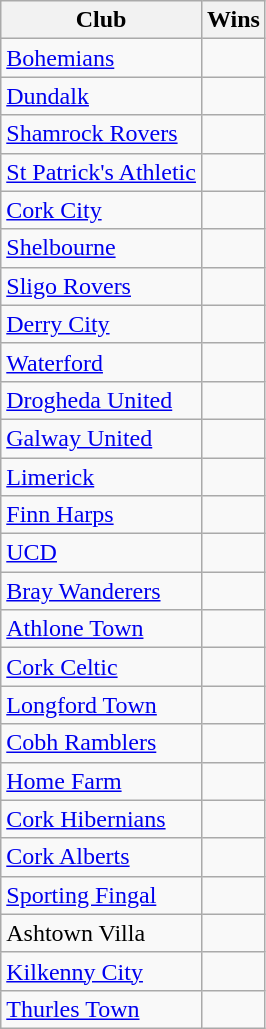<table class="wikitable sortable">
<tr>
<th>Club</th>
<th>Wins</th>
</tr>
<tr>
<td><a href='#'>Bohemians</a></td>
<td style="text-align:center;"></td>
</tr>
<tr>
<td><a href='#'>Dundalk</a></td>
<td style="text-align:center;"></td>
</tr>
<tr>
<td><a href='#'>Shamrock Rovers</a></td>
<td style="text-align:center;"></td>
</tr>
<tr>
<td><a href='#'>St Patrick's Athletic</a></td>
<td style="text-align:center;"></td>
</tr>
<tr>
<td><a href='#'>Cork City</a></td>
<td style="text-align:center;"></td>
</tr>
<tr>
<td><a href='#'>Shelbourne</a></td>
<td style="text-align:center;"></td>
</tr>
<tr>
<td><a href='#'>Sligo Rovers</a></td>
<td style="text-align:center;"></td>
</tr>
<tr>
<td><a href='#'>Derry City</a></td>
<td style="text-align:center;"></td>
</tr>
<tr>
<td><a href='#'>Waterford</a></td>
<td style="text-align:center;"></td>
</tr>
<tr>
<td><a href='#'>Drogheda United</a></td>
<td style="text-align:center;"></td>
</tr>
<tr>
<td><a href='#'>Galway United</a></td>
<td style="text-align:center;"></td>
</tr>
<tr>
<td><a href='#'>Limerick</a></td>
<td style="text-align:center;"></td>
</tr>
<tr>
<td><a href='#'>Finn Harps</a></td>
<td style="text-align:center;"></td>
</tr>
<tr>
<td><a href='#'>UCD</a></td>
<td style="text-align:center;"></td>
</tr>
<tr>
<td><a href='#'>Bray Wanderers</a></td>
<td style="text-align:center;"></td>
</tr>
<tr>
<td><a href='#'>Athlone Town</a></td>
<td style="text-align:center;"></td>
</tr>
<tr>
<td><a href='#'>Cork Celtic</a></td>
<td style="text-align:center;"></td>
</tr>
<tr>
<td><a href='#'>Longford Town</a></td>
<td style="text-align:center;"></td>
</tr>
<tr>
<td><a href='#'>Cobh Ramblers</a></td>
<td style="text-align:center;"></td>
</tr>
<tr>
<td><a href='#'>Home Farm</a></td>
<td style="text-align:center;"></td>
</tr>
<tr>
<td><a href='#'>Cork Hibernians</a></td>
<td style="text-align:center;"></td>
</tr>
<tr>
<td><a href='#'>Cork Alberts</a></td>
<td style="text-align:center;"></td>
</tr>
<tr>
<td><a href='#'>Sporting Fingal</a></td>
<td style="text-align:center;"></td>
</tr>
<tr>
<td>Ashtown Villa</td>
<td style="text-align:center;"></td>
</tr>
<tr>
<td><a href='#'>Kilkenny City</a></td>
<td style="text-align:center;"></td>
</tr>
<tr>
<td><a href='#'>Thurles Town</a></td>
<td style="text-align:center;"></td>
</tr>
</table>
